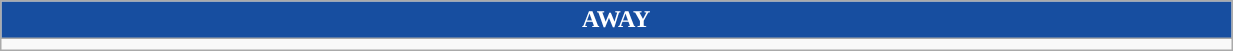<table class="wikitable collapsible collapsed" style="width:65%">
<tr>
<th style="color:#FFFFFF; background:#174EA0">AWAY</th>
</tr>
<tr>
<td></td>
</tr>
</table>
